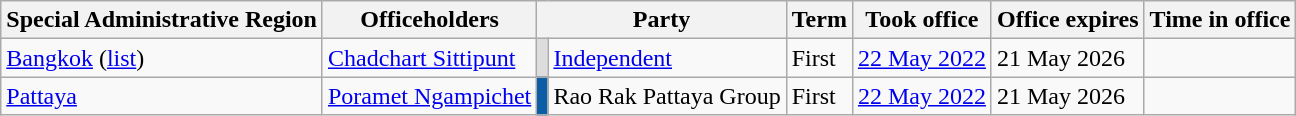<table class="sortable wikitable">
<tr>
<th>Special Administrative Region</th>
<th>Officeholders</th>
<th colspan="2">Party</th>
<th>Term</th>
<th>Took office</th>
<th>Office expires</th>
<th>Time in office</th>
</tr>
<tr>
<td><a href='#'>Bangkok</a> (<a href='#'>list</a>)</td>
<td><a href='#'>Chadchart Sittipunt</a></td>
<td style="background-color:#dddddd"></td>
<td><a href='#'>Independent</a></td>
<td>First</td>
<td><a href='#'>22 May 2022</a></td>
<td>21 May 2026</td>
<td></td>
</tr>
<tr>
<td><a href='#'>Pattaya</a></td>
<td><a href='#'>Poramet Ngampichet</a></td>
<td style="background-color:#0d5da6"></td>
<td>Rao Rak Pattaya Group</td>
<td>First</td>
<td><a href='#'>22 May 2022</a></td>
<td>21 May 2026</td>
<td></td>
</tr>
</table>
